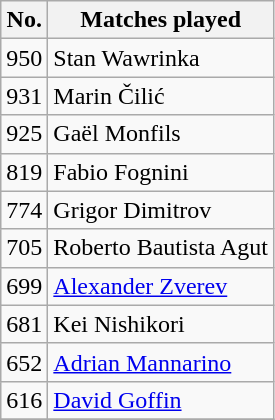<table class="wikitable" style="display: inline-table;">
<tr>
<th>No.</th>
<th>Matches played<br></th>
</tr>
<tr>
<td>950</td>
<td> Stan Wawrinka</td>
</tr>
<tr>
<td>931</td>
<td> Marin Čilić</td>
</tr>
<tr>
<td>925</td>
<td> Gaël Monfils</td>
</tr>
<tr>
<td>819</td>
<td> Fabio Fognini</td>
</tr>
<tr>
<td>774</td>
<td> Grigor Dimitrov</td>
</tr>
<tr>
<td>705</td>
<td> Roberto Bautista Agut</td>
</tr>
<tr>
<td>699</td>
<td> <a href='#'>Alexander Zverev</a></td>
</tr>
<tr>
<td>681</td>
<td> Kei Nishikori</td>
</tr>
<tr>
<td>652</td>
<td> <a href='#'>Adrian Mannarino</a></td>
</tr>
<tr>
<td>616</td>
<td> <a href='#'>David Goffin</a></td>
</tr>
<tr>
</tr>
</table>
